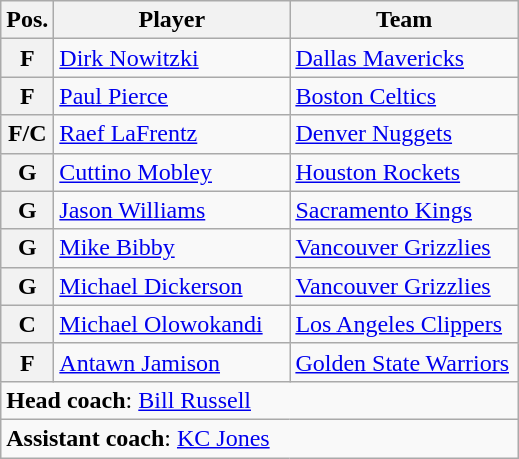<table class="wikitable">
<tr>
<th>Pos.</th>
<th style="width:150px;">Player</th>
<th width=145>Team</th>
</tr>
<tr>
<th>F</th>
<td><a href='#'>Dirk Nowitzki</a></td>
<td><a href='#'>Dallas Mavericks</a></td>
</tr>
<tr>
<th>F</th>
<td><a href='#'>Paul Pierce</a></td>
<td><a href='#'>Boston Celtics</a></td>
</tr>
<tr>
<th>F/C</th>
<td><a href='#'>Raef LaFrentz</a></td>
<td><a href='#'>Denver Nuggets</a></td>
</tr>
<tr>
<th>G</th>
<td><a href='#'>Cuttino Mobley</a></td>
<td><a href='#'>Houston Rockets</a></td>
</tr>
<tr>
<th>G</th>
<td><a href='#'>Jason Williams</a></td>
<td><a href='#'>Sacramento Kings</a></td>
</tr>
<tr>
<th>G</th>
<td><a href='#'>Mike Bibby</a></td>
<td><a href='#'>Vancouver Grizzlies</a></td>
</tr>
<tr>
<th>G</th>
<td><a href='#'>Michael Dickerson</a></td>
<td><a href='#'>Vancouver Grizzlies</a></td>
</tr>
<tr>
<th>C</th>
<td><a href='#'>Michael Olowokandi</a></td>
<td><a href='#'>Los Angeles Clippers</a></td>
</tr>
<tr>
<th>F</th>
<td><a href='#'>Antawn Jamison</a></td>
<td><a href='#'>Golden State Warriors</a></td>
</tr>
<tr>
<td colspan="6"><strong>Head coach</strong>: <a href='#'>Bill Russell</a></td>
</tr>
<tr>
<td colspan="6"><strong>Assistant coach</strong>: <a href='#'>KC Jones</a></td>
</tr>
</table>
